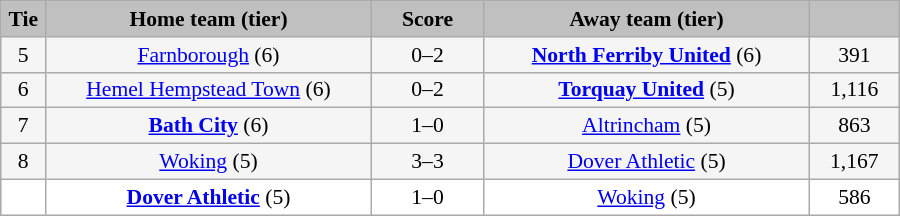<table class="wikitable" style="width: 600px; background:WhiteSmoke; text-align:center; font-size:90%">
<tr>
<td scope="col" style="width:  5.00%; background:silver;"><strong>Tie</strong></td>
<td scope="col" style="width: 36.25%; background:silver;"><strong>Home team (tier)</strong></td>
<td scope="col" style="width: 12.50%; background:silver;"><strong>Score</strong></td>
<td scope="col" style="width: 36.25%; background:silver;"><strong>Away team (tier)</strong></td>
<td scope="col" style="width: 10.00%; background:silver;"><strong></strong></td>
</tr>
<tr>
<td>5</td>
<td><a href='#'>Farnborough</a> (6)</td>
<td>0–2</td>
<td><strong><a href='#'>North Ferriby United</a></strong> (6)</td>
<td>391</td>
</tr>
<tr>
<td>6</td>
<td><a href='#'>Hemel Hempstead Town</a> (6)</td>
<td>0–2</td>
<td><strong><a href='#'>Torquay United</a></strong> (5)</td>
<td>1,116</td>
</tr>
<tr>
<td>7</td>
<td><strong><a href='#'>Bath City</a></strong> (6)</td>
<td>1–0</td>
<td><a href='#'>Altrincham</a> (5)</td>
<td>863</td>
</tr>
<tr>
<td>8</td>
<td><a href='#'>Woking</a> (5)</td>
<td>3–3</td>
<td><a href='#'>Dover Athletic</a> (5)</td>
<td>1,167</td>
</tr>
<tr style="background:white;">
<td><em></em></td>
<td><strong><a href='#'>Dover Athletic</a></strong> (5)</td>
<td>1–0</td>
<td><a href='#'>Woking</a> (5)</td>
<td>586</td>
</tr>
</table>
